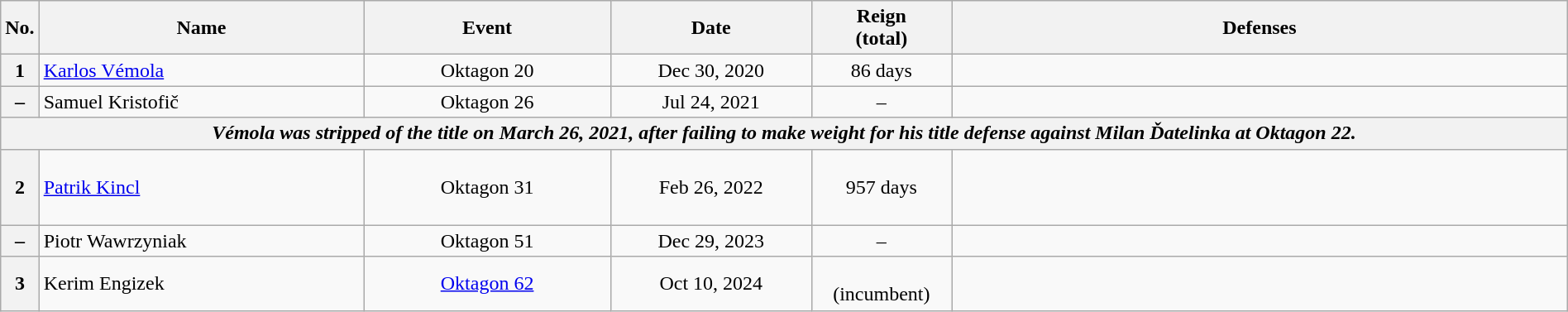<table class="wikitable" style="width:100%; font-size:100%;">
<tr>
<th style= width:1%;">No.</th>
<th style= width:21%;">Name</th>
<th style= width:16%;">Event</th>
<th style=width:13%;">Date</th>
<th style=width:9%;">Reign<br>(total)</th>
<th style= width:49%;">Defenses</th>
</tr>
<tr>
<th>1</th>
<td align="left"> <a href='#'>Karlos Vémola</a> <br></td>
<td align="center">Oktagon 20<br></td>
<td align="center">Dec 30, 2020</td>
<td align=center>86 days</td>
<td align="center"></td>
</tr>
<tr>
<th>–</th>
<td align="left"> Samuel Kristofič <br></td>
<td align="center">Oktagon 26<br></td>
<td align="center">Jul 24, 2021</td>
<td align=center>–</td>
<td align="left"></td>
</tr>
<tr>
<th colspan="6" style="text-align:center;"><em>Vémola was stripped of the title on March 26, 2021, after failing to make weight for his title defense against Milan Ďatelinka at Oktagon 22.</em></th>
</tr>
<tr>
<th>2</th>
<td align="left"> <a href='#'>Patrik Kincl</a> <br></td>
<td align="center">Oktagon 31<br></td>
<td align="center">Feb 26, 2022</td>
<td align=center>957 days</td>
<td align="left"><br><br>
<br>
</td>
</tr>
<tr>
<th>–</th>
<td align="left"> Piotr Wawrzyniak <br></td>
<td align="center">Oktagon 51<br></td>
<td align="center">Dec 29, 2023</td>
<td align=center>–</td>
<td align="left"></td>
</tr>
<tr>
<th>3</th>
<td align=left> Kerim Engizek</td>
<td align=center><a href='#'>Oktagon 62</a><br></td>
<td align=center>Oct 10, 2024</td>
<td align=center><br>(incumbent)<br></td>
<td></td>
</tr>
</table>
